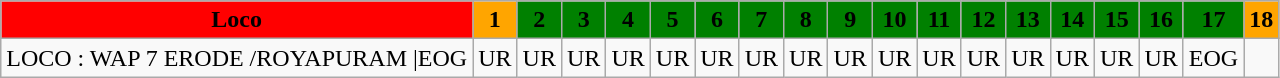<table class="wikitable plainrowheaders unsortable" style="text-align:center">
<tr>
<th scope="col" rowspan="1" style="background:RED;">Loco</th>
<th scope="col" rowspan="1" style="background:ORANGE;">1</th>
<th scope="col" rowspan="1" style="background:GREEN;">2</th>
<th scope="col" rowspan="1" style="background:GREEN;">3</th>
<th scope="col" rowspan="1" style="background:GREEN;">4</th>
<th scope="col" rowspan="1" style="background:GREEN;">5</th>
<th scope="col" rowspan="1" style="background:GREEN;">6</th>
<th scope="col" rowspan="1" style="background:GREEN;">7</th>
<th scope="col" rowspan="1" style="background:GREEN;">8</th>
<th scope="col" rowspan="1" style="background:GREEN;">9</th>
<th scope="col" rowspan="1" style="background:GREEN;">10</th>
<th scope="col" rowspan="1" style="background:GREEN;">11</th>
<th scope="col" rowspan="1" style="background:GREEN;">12</th>
<th scope="col" rowspan="1" style="background:GREEN;">13</th>
<th scope="col" rowspan="1" style="background:GREEN;">14</th>
<th scope="col" rowspan="1" style="background:GREEN;">15</th>
<th scope="col" rowspan="1" style="background:GREEN;">16</th>
<th scope="col" rowspan="1" style="background:GREEN;">17</th>
<th scope="col" rowspan="1" style="background:ORANGE;">18</th>
</tr>
<tr>
<td>LOCO : WAP 7 ERODE /ROYAPURAM |EOG</td>
<td>UR</td>
<td>UR</td>
<td>UR</td>
<td>UR</td>
<td>UR</td>
<td>UR</td>
<td>UR</td>
<td>UR</td>
<td>UR</td>
<td>UR</td>
<td>UR</td>
<td>UR</td>
<td>UR</td>
<td>UR</td>
<td>UR</td>
<td>UR</td>
<td>EOG</td>
</tr>
</table>
